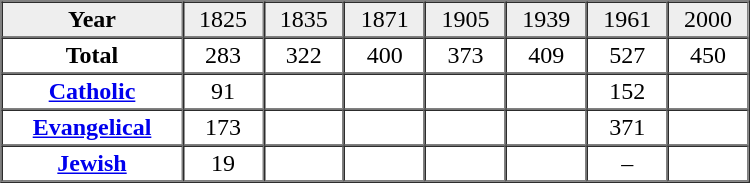<table border="1" cellpadding="2" cellspacing="0" width="500">
<tr bgcolor="#eeeeee" align="center">
<td><strong>Year</strong></td>
<td>1825</td>
<td>1835</td>
<td>1871</td>
<td>1905</td>
<td>1939</td>
<td>1961</td>
<td>2000</td>
</tr>
<tr align="center">
<td><strong>Total</strong></td>
<td>283</td>
<td>322</td>
<td>400</td>
<td>373</td>
<td>409</td>
<td>527</td>
<td>450</td>
</tr>
<tr align="center">
<td><strong><a href='#'>Catholic</a></strong></td>
<td>91</td>
<td> </td>
<td> </td>
<td> </td>
<td> </td>
<td>152</td>
<td> </td>
</tr>
<tr align="center">
<td><strong><a href='#'>Evangelical</a></strong></td>
<td>173</td>
<td> </td>
<td> </td>
<td> </td>
<td> </td>
<td>371</td>
<td> </td>
</tr>
<tr align="center">
<td><strong><a href='#'>Jewish</a></strong></td>
<td>19</td>
<td> </td>
<td> </td>
<td> </td>
<td> </td>
<td>–</td>
<td> </td>
</tr>
</table>
